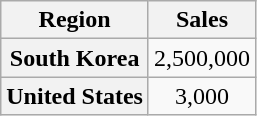<table class="wikitable plainrowheaders" style="text-align:center;">
<tr>
<th>Region</th>
<th>Sales</th>
</tr>
<tr>
<th scope=row>South Korea</th>
<td>2,500,000</td>
</tr>
<tr>
<th scope=row>United States</th>
<td>3,000</td>
</tr>
</table>
